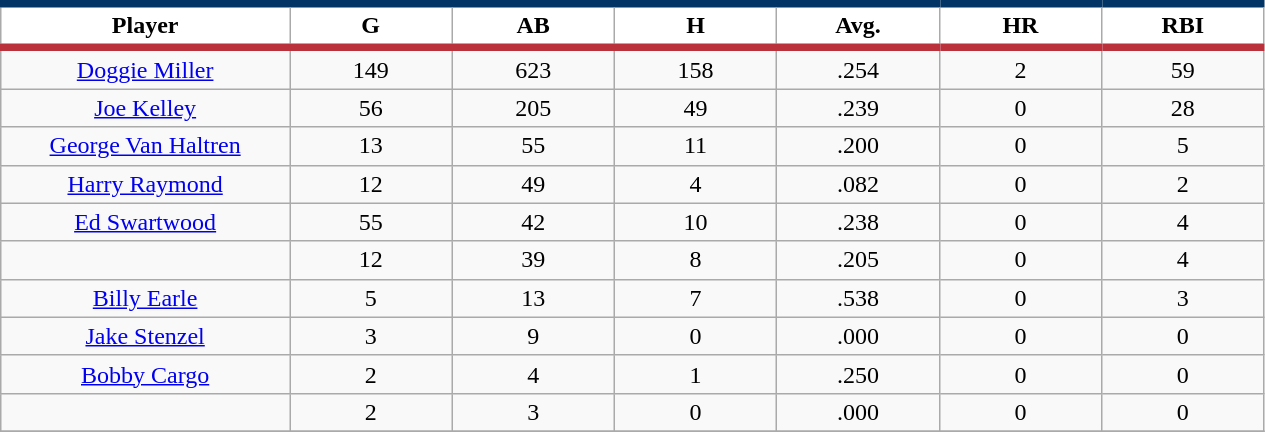<table class="wikitable sortable">
<tr>
<th style="background:#FFFFFF; border-top:#023465 5px solid; border-bottom:#ba313c 5px solid;" width="16%">Player</th>
<th style="background:#FFFFFF; border-top:#023465 5px solid; border-bottom:#ba313c 5px solid;" width="9%">G</th>
<th style="background:#FFFFFF; border-top:#023465 5px solid; border-bottom:#ba313c 5px solid;" width="9%">AB</th>
<th style="background:#FFFFFF; border-top:#023465 5px solid; border-bottom:#ba313c 5px solid;" width="9%">H</th>
<th style="background:#FFFFFF; border-top:#023465 5px solid; border-bottom:#ba313c 5px solid;" width="9%">Avg.</th>
<th style="background:#FFFFFF; border-top:#023465 5px solid; border-bottom:#ba313c 5px solid;" width="9%">HR</th>
<th style="background:#FFFFFF; border-top:#023465 5px solid; border-bottom:#ba313c 5px solid;" width="9%">RBI</th>
</tr>
<tr align="center">
<td><a href='#'>Doggie Miller</a></td>
<td>149</td>
<td>623</td>
<td>158</td>
<td>.254</td>
<td>2</td>
<td>59</td>
</tr>
<tr align=center>
<td><a href='#'>Joe Kelley</a></td>
<td>56</td>
<td>205</td>
<td>49</td>
<td>.239</td>
<td>0</td>
<td>28</td>
</tr>
<tr align=center>
<td><a href='#'>George Van Haltren</a></td>
<td>13</td>
<td>55</td>
<td>11</td>
<td>.200</td>
<td>0</td>
<td>5</td>
</tr>
<tr align=center>
<td><a href='#'>Harry Raymond</a></td>
<td>12</td>
<td>49</td>
<td>4</td>
<td>.082</td>
<td>0</td>
<td>2</td>
</tr>
<tr align=center>
<td><a href='#'>Ed Swartwood</a></td>
<td>55</td>
<td>42</td>
<td>10</td>
<td>.238</td>
<td>0</td>
<td>4</td>
</tr>
<tr align=center>
<td></td>
<td>12</td>
<td>39</td>
<td>8</td>
<td>.205</td>
<td>0</td>
<td>4</td>
</tr>
<tr align="center">
<td><a href='#'>Billy Earle</a></td>
<td>5</td>
<td>13</td>
<td>7</td>
<td>.538</td>
<td>0</td>
<td>3</td>
</tr>
<tr align=center>
<td><a href='#'>Jake Stenzel</a></td>
<td>3</td>
<td>9</td>
<td>0</td>
<td>.000</td>
<td>0</td>
<td>0</td>
</tr>
<tr align=center>
<td><a href='#'>Bobby Cargo</a></td>
<td>2</td>
<td>4</td>
<td>1</td>
<td>.250</td>
<td>0</td>
<td>0</td>
</tr>
<tr align=center>
<td></td>
<td>2</td>
<td>3</td>
<td>0</td>
<td>.000</td>
<td>0</td>
<td>0</td>
</tr>
<tr align="center">
</tr>
</table>
